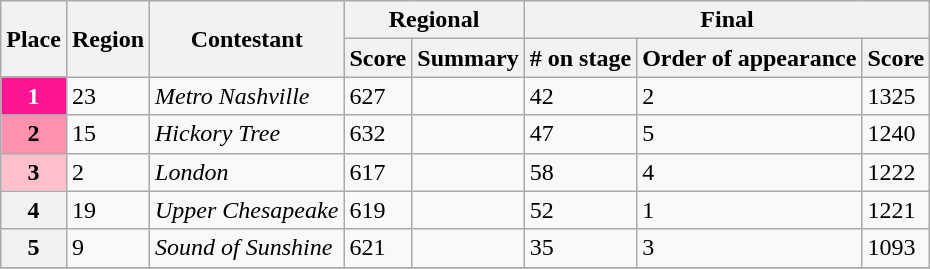<table class="wikitable sortable">
<tr>
<th scope="col" rowspan="2">Place</th>
<th scope="col" rowspan="2">Region</th>
<th scope="col" rowspan="2">Contestant</th>
<th colspan="2" scope="col">Regional</th>
<th colspan="3">Final</th>
</tr>
<tr>
<th scope="col">Score</th>
<th scope="col" class="unsortable">Summary</th>
<th># on stage</th>
<th scope="col">Order of appearance</th>
<th scope="col">Score</th>
</tr>
<tr>
<th scope="row" style="background: #FF1493; color:#fff;">1</th>
<td>23</td>
<td><em>Metro Nashville</em></td>
<td>627</td>
<td></td>
<td>42</td>
<td>2</td>
<td>1325</td>
</tr>
<tr>
<th scope="row" style="background: #FF91AF;">2</th>
<td>15</td>
<td><em>Hickory Tree</em></td>
<td>632</td>
<td></td>
<td>47</td>
<td>5</td>
<td>1240</td>
</tr>
<tr>
<th scope="row" style="background: pink;">3</th>
<td>2</td>
<td><em>London</em></td>
<td>617</td>
<td></td>
<td>58</td>
<td>4</td>
<td>1222</td>
</tr>
<tr>
<th>4</th>
<td>19</td>
<td><em>Upper Chesapeake</em></td>
<td>619</td>
<td></td>
<td>52</td>
<td>1</td>
<td>1221</td>
</tr>
<tr>
<th>5</th>
<td>9</td>
<td><em>Sound of Sunshine</em></td>
<td>621</td>
<td></td>
<td>35</td>
<td>3</td>
<td>1093</td>
</tr>
<tr>
</tr>
</table>
